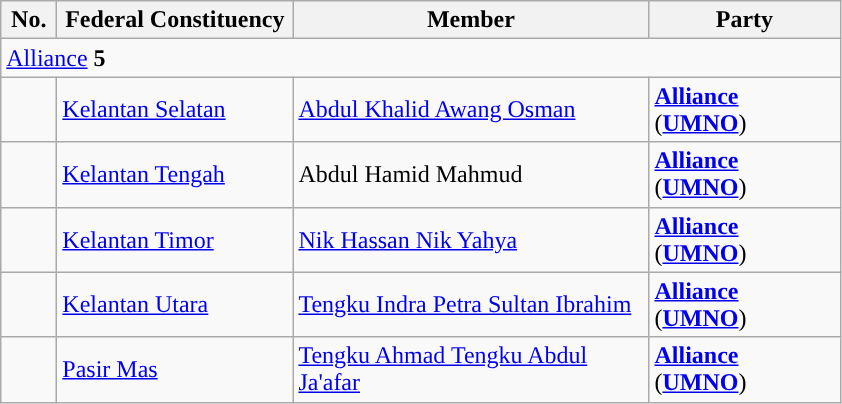<table class="wikitable sortable">
<tr>
<th style="width:30px;">No.</th>
<th style="width:150px;">Federal Constituency</th>
<th style="width:230px;">Member</th>
<th style="width:120px;">Party</th>
</tr>
<tr>
<td colspan="4"><a href='#'>Alliance</a> <strong>5</strong></td>
</tr>
<tr>
<td></td>
<td><a href='#'>Kelantan Selatan</a></td>
<td><a href='#'>Abdul Khalid Awang Osman</a></td>
<td><strong><a href='#'>Alliance</a></strong> (<strong><a href='#'>UMNO</a></strong>)</td>
</tr>
<tr>
<td></td>
<td><a href='#'>Kelantan Tengah</a></td>
<td>Abdul Hamid Mahmud</td>
<td><strong><a href='#'>Alliance</a></strong> (<strong><a href='#'>UMNO</a></strong>)</td>
</tr>
<tr>
<td></td>
<td><a href='#'>Kelantan Timor</a></td>
<td><a href='#'>Nik Hassan Nik Yahya</a></td>
<td><strong><a href='#'>Alliance</a></strong> (<strong><a href='#'>UMNO</a></strong>)</td>
</tr>
<tr>
<td></td>
<td><a href='#'>Kelantan Utara</a></td>
<td><a href='#'>Tengku Indra Petra Sultan Ibrahim</a></td>
<td><strong><a href='#'>Alliance</a></strong> (<strong><a href='#'>UMNO</a></strong>)</td>
</tr>
<tr>
<td></td>
<td><a href='#'>Pasir Mas</a></td>
<td><a href='#'>Tengku Ahmad Tengku Abdul Ja'afar</a></td>
<td><strong><a href='#'>Alliance</a></strong> (<strong><a href='#'>UMNO</a></strong>)</td>
</tr>
</table>
